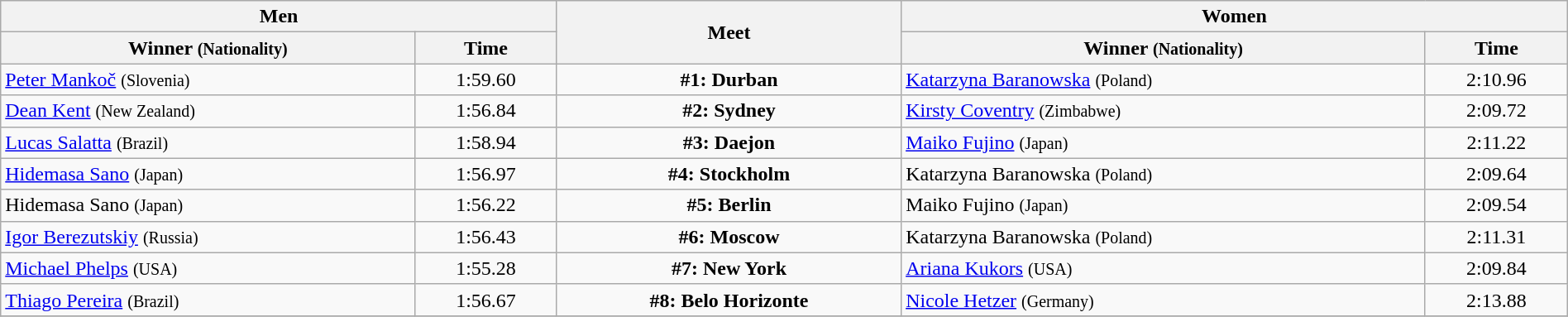<table class=wikitable width=100%>
<tr>
<th colspan="2">Men</th>
<th rowspan="2">Meet</th>
<th colspan="2">Women</th>
</tr>
<tr>
<th>Winner <small>(Nationality)</small></th>
<th>Time</th>
<th>Winner <small>(Nationality)</small></th>
<th>Time</th>
</tr>
<tr>
<td> <a href='#'>Peter Mankoč</a> <small>(Slovenia)</small></td>
<td align=center>1:59.60</td>
<td align=center><strong>#1: Durban</strong></td>
<td> <a href='#'>Katarzyna Baranowska</a> <small>(Poland)</small></td>
<td align=center>2:10.96</td>
</tr>
<tr>
<td> <a href='#'>Dean Kent</a> <small>(New Zealand)</small></td>
<td align=center>1:56.84</td>
<td align=center><strong>#2: Sydney</strong></td>
<td> <a href='#'>Kirsty Coventry</a> <small>(Zimbabwe)</small></td>
<td align=center>2:09.72</td>
</tr>
<tr>
<td> <a href='#'>Lucas Salatta</a> <small>(Brazil)</small></td>
<td align=center>1:58.94</td>
<td align=center><strong>#3: Daejon</strong></td>
<td> <a href='#'>Maiko Fujino</a> <small>(Japan)</small></td>
<td align=center>2:11.22</td>
</tr>
<tr>
<td> <a href='#'>Hidemasa Sano</a> <small>(Japan)</small></td>
<td align=center>1:56.97</td>
<td align=center><strong>#4: Stockholm</strong></td>
<td> Katarzyna Baranowska <small>(Poland)</small></td>
<td align=center>2:09.64</td>
</tr>
<tr>
<td> Hidemasa Sano <small>(Japan)</small></td>
<td align=center>1:56.22</td>
<td align=center><strong>#5: Berlin</strong></td>
<td> Maiko Fujino <small>(Japan)</small></td>
<td align=center>2:09.54</td>
</tr>
<tr>
<td> <a href='#'>Igor Berezutskiy</a> <small>(Russia)</small></td>
<td align=center>1:56.43</td>
<td align=center><strong>#6: Moscow</strong></td>
<td> Katarzyna Baranowska <small>(Poland)</small></td>
<td align=center>2:11.31</td>
</tr>
<tr>
<td> <a href='#'>Michael Phelps</a> <small>(USA)</small></td>
<td align=center>1:55.28</td>
<td align=center><strong>#7: New York</strong></td>
<td> <a href='#'>Ariana Kukors</a> <small>(USA)</small></td>
<td align=center>2:09.84</td>
</tr>
<tr>
<td> <a href='#'>Thiago Pereira</a> <small>(Brazil)</small></td>
<td align=center>1:56.67</td>
<td align=center><strong>#8: Belo Horizonte</strong></td>
<td> <a href='#'>Nicole Hetzer</a> <small>(Germany)</small></td>
<td align=center>2:13.88</td>
</tr>
<tr>
</tr>
</table>
